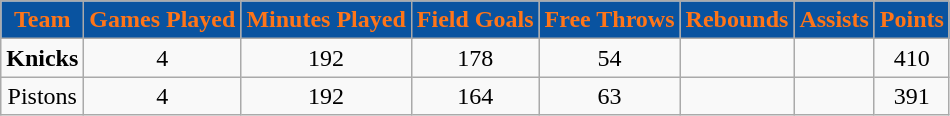<table class="wikitable">
<tr>
<th style="color:#FF7518; background:#0953a0;">Team</th>
<th style="color:#FF7518; background:#0953a0;">Games Played</th>
<th style="color:#FF7518; background:#0953a0;">Minutes Played</th>
<th style="color:#FF7518; background:#0953a0;">Field Goals</th>
<th style="color:#FF7518; background:#0953a0;">Free Throws</th>
<th style="color:#FF7518; background:#0953a0;">Rebounds</th>
<th style="color:#FF7518; background:#0953a0;">Assists</th>
<th style="color:#FF7518; background:#0953a0;">Points</th>
</tr>
<tr align="center">
<td><strong>Knicks</strong></td>
<td>4</td>
<td>192</td>
<td>178</td>
<td>54</td>
<td></td>
<td></td>
<td>410</td>
</tr>
<tr align="center">
<td>Pistons</td>
<td>4</td>
<td>192</td>
<td>164</td>
<td>63</td>
<td></td>
<td></td>
<td>391</td>
</tr>
</table>
